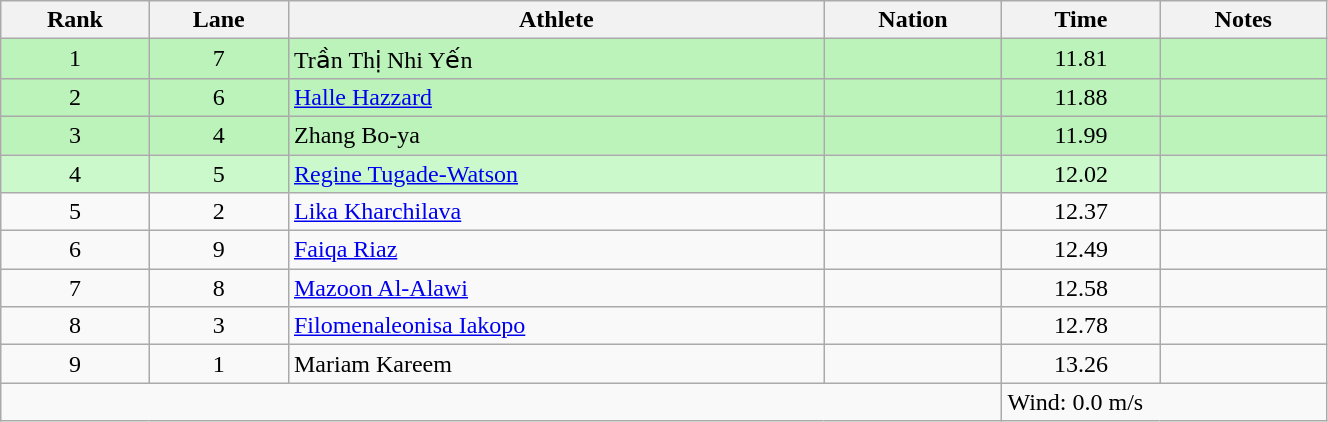<table class="wikitable sortable" style="text-align:center;width: 70%;">
<tr>
<th>Rank</th>
<th>Lane</th>
<th>Athlete</th>
<th>Nation</th>
<th>Time</th>
<th>Notes</th>
</tr>
<tr bgcolor=bbf3bb>
<td>1</td>
<td>7</td>
<td align=left>Trần Thị Nhi Yến</td>
<td align=left></td>
<td>11.81</td>
<td></td>
</tr>
<tr bgcolor=bbf3bb>
<td>2</td>
<td>6</td>
<td align=left><a href='#'>Halle Hazzard</a></td>
<td align=left></td>
<td>11.88</td>
<td></td>
</tr>
<tr bgcolor=bbf3bb>
<td>3</td>
<td>4</td>
<td align=left>Zhang Bo-ya</td>
<td align=left></td>
<td>11.99</td>
<td></td>
</tr>
<tr bgcolor=ccf9cc>
<td>4</td>
<td>5</td>
<td align=left><a href='#'>Regine Tugade-Watson</a></td>
<td align=left></td>
<td>12.02</td>
<td></td>
</tr>
<tr>
<td>5</td>
<td>2</td>
<td align=left><a href='#'>Lika Kharchilava</a></td>
<td align=left></td>
<td>12.37</td>
<td></td>
</tr>
<tr>
<td>6</td>
<td>9</td>
<td align=left><a href='#'>Faiqa Riaz</a></td>
<td align=left></td>
<td>12.49</td>
<td></td>
</tr>
<tr>
<td>7</td>
<td>8</td>
<td align=left><a href='#'>Mazoon Al-Alawi</a></td>
<td align=left></td>
<td>12.58</td>
<td></td>
</tr>
<tr>
<td>8</td>
<td>3</td>
<td align=left><a href='#'>Filomenaleonisa Iakopo</a></td>
<td align=left></td>
<td>12.78</td>
<td></td>
</tr>
<tr>
<td>9</td>
<td>1</td>
<td align=left>Mariam Kareem</td>
<td align=left></td>
<td>13.26</td>
<td></td>
</tr>
<tr class="sortbottom">
<td colspan="4"></td>
<td colspan="2" style="text-align:left;">Wind: 0.0 m/s</td>
</tr>
</table>
